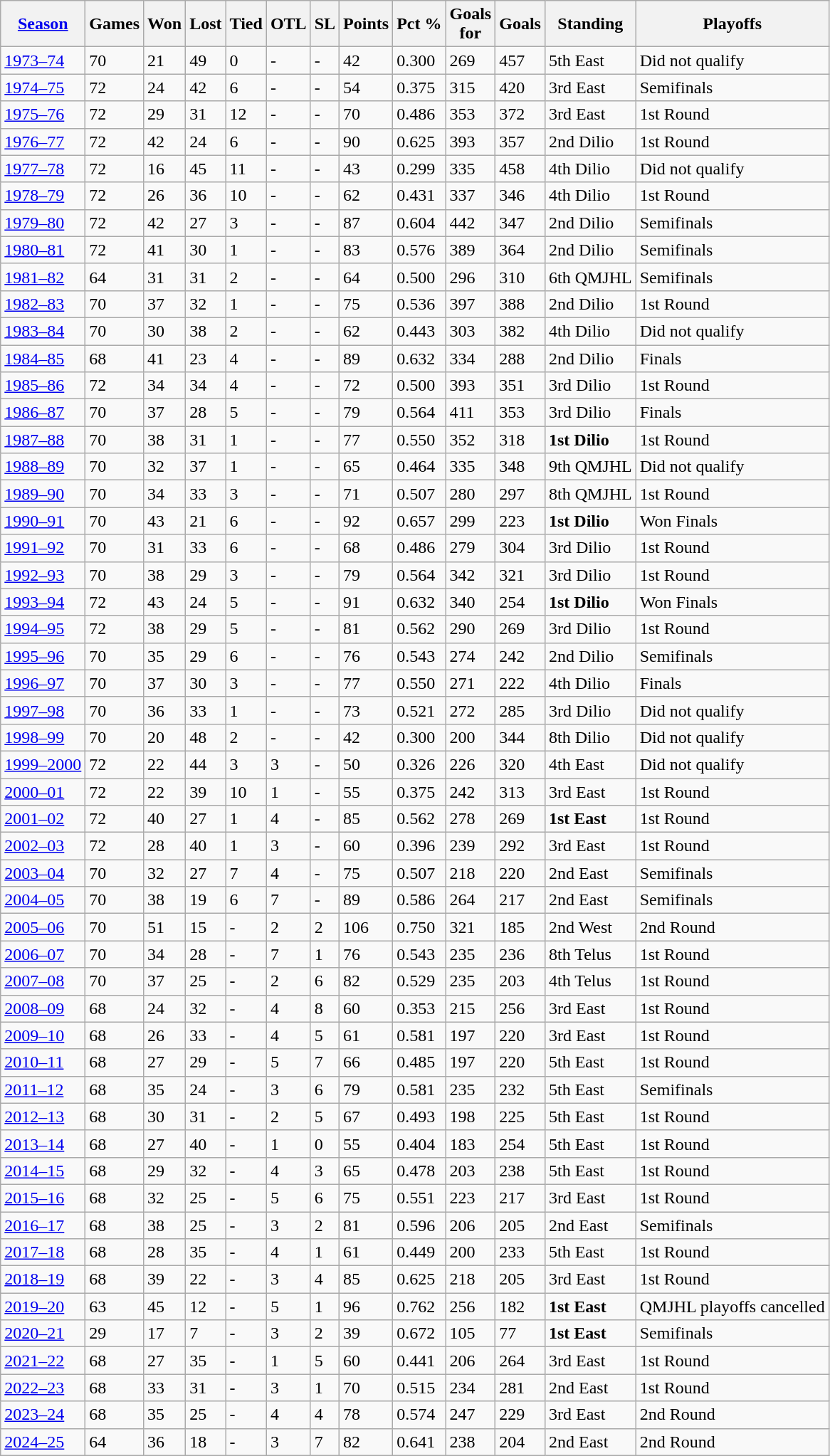<table class="wikitable">
<tr>
<th><a href='#'>Season</a></th>
<th>Games</th>
<th>Won</th>
<th>Lost</th>
<th>Tied</th>
<th>OTL</th>
<th>SL</th>
<th>Points</th>
<th>Pct %</th>
<th>Goals<br>for</th>
<th>Goals<br></th>
<th>Standing</th>
<th>Playoffs</th>
</tr>
<tr>
<td><a href='#'>1973–74</a></td>
<td>70</td>
<td>21</td>
<td>49</td>
<td>0</td>
<td>-</td>
<td>-</td>
<td>42</td>
<td>0.300</td>
<td>269</td>
<td>457</td>
<td>5th East</td>
<td>Did not qualify</td>
</tr>
<tr>
<td><a href='#'>1974–75</a></td>
<td>72</td>
<td>24</td>
<td>42</td>
<td>6</td>
<td>-</td>
<td>-</td>
<td>54</td>
<td>0.375</td>
<td>315</td>
<td>420</td>
<td>3rd East</td>
<td>Semifinals</td>
</tr>
<tr>
<td><a href='#'>1975–76</a></td>
<td>72</td>
<td>29</td>
<td>31</td>
<td>12</td>
<td>-</td>
<td>-</td>
<td>70</td>
<td>0.486</td>
<td>353</td>
<td>372</td>
<td>3rd East</td>
<td>1st Round</td>
</tr>
<tr>
<td><a href='#'>1976–77</a></td>
<td>72</td>
<td>42</td>
<td>24</td>
<td>6</td>
<td>-</td>
<td>-</td>
<td>90</td>
<td>0.625</td>
<td>393</td>
<td>357</td>
<td>2nd Dilio</td>
<td>1st Round</td>
</tr>
<tr>
<td><a href='#'>1977–78</a></td>
<td>72</td>
<td>16</td>
<td>45</td>
<td>11</td>
<td>-</td>
<td>-</td>
<td>43</td>
<td>0.299</td>
<td>335</td>
<td>458</td>
<td>4th Dilio</td>
<td>Did not qualify</td>
</tr>
<tr>
<td><a href='#'>1978–79</a></td>
<td>72</td>
<td>26</td>
<td>36</td>
<td>10</td>
<td>-</td>
<td>-</td>
<td>62</td>
<td>0.431</td>
<td>337</td>
<td>346</td>
<td>4th Dilio</td>
<td>1st Round</td>
</tr>
<tr>
<td><a href='#'>1979–80</a></td>
<td>72</td>
<td>42</td>
<td>27</td>
<td>3</td>
<td>-</td>
<td>-</td>
<td>87</td>
<td>0.604</td>
<td>442</td>
<td>347</td>
<td>2nd Dilio</td>
<td>Semifinals</td>
</tr>
<tr>
<td><a href='#'>1980–81</a></td>
<td>72</td>
<td>41</td>
<td>30</td>
<td>1</td>
<td>-</td>
<td>-</td>
<td>83</td>
<td>0.576</td>
<td>389</td>
<td>364</td>
<td>2nd Dilio</td>
<td>Semifinals</td>
</tr>
<tr>
<td><a href='#'>1981–82</a></td>
<td>64</td>
<td>31</td>
<td>31</td>
<td>2</td>
<td>-</td>
<td>-</td>
<td>64</td>
<td>0.500</td>
<td>296</td>
<td>310</td>
<td>6th QMJHL</td>
<td>Semifinals</td>
</tr>
<tr>
<td><a href='#'>1982–83</a></td>
<td>70</td>
<td>37</td>
<td>32</td>
<td>1</td>
<td>-</td>
<td>-</td>
<td>75</td>
<td>0.536</td>
<td>397</td>
<td>388</td>
<td>2nd Dilio</td>
<td>1st Round</td>
</tr>
<tr>
<td><a href='#'>1983–84</a></td>
<td>70</td>
<td>30</td>
<td>38</td>
<td>2</td>
<td>-</td>
<td>-</td>
<td>62</td>
<td>0.443</td>
<td>303</td>
<td>382</td>
<td>4th Dilio</td>
<td>Did not qualify</td>
</tr>
<tr>
<td><a href='#'>1984–85</a></td>
<td>68</td>
<td>41</td>
<td>23</td>
<td>4</td>
<td>-</td>
<td>-</td>
<td>89</td>
<td>0.632</td>
<td>334</td>
<td>288</td>
<td>2nd Dilio</td>
<td>Finals</td>
</tr>
<tr>
<td><a href='#'>1985–86</a></td>
<td>72</td>
<td>34</td>
<td>34</td>
<td>4</td>
<td>-</td>
<td>-</td>
<td>72</td>
<td>0.500</td>
<td>393</td>
<td>351</td>
<td>3rd Dilio</td>
<td>1st Round</td>
</tr>
<tr>
<td><a href='#'>1986–87</a></td>
<td>70</td>
<td>37</td>
<td>28</td>
<td>5</td>
<td>-</td>
<td>-</td>
<td>79</td>
<td>0.564</td>
<td>411</td>
<td>353</td>
<td>3rd Dilio</td>
<td>Finals</td>
</tr>
<tr>
<td><a href='#'>1987–88</a></td>
<td>70</td>
<td>38</td>
<td>31</td>
<td>1</td>
<td>-</td>
<td>-</td>
<td>77</td>
<td>0.550</td>
<td>352</td>
<td>318</td>
<td><strong>1st Dilio</strong></td>
<td>1st Round</td>
</tr>
<tr>
<td><a href='#'>1988–89</a></td>
<td>70</td>
<td>32</td>
<td>37</td>
<td>1</td>
<td>-</td>
<td>-</td>
<td>65</td>
<td>0.464</td>
<td>335</td>
<td>348</td>
<td>9th QMJHL</td>
<td>Did not qualify</td>
</tr>
<tr>
<td><a href='#'>1989–90</a></td>
<td>70</td>
<td>34</td>
<td>33</td>
<td>3</td>
<td>-</td>
<td>-</td>
<td>71</td>
<td>0.507</td>
<td>280</td>
<td>297</td>
<td>8th QMJHL</td>
<td>1st Round</td>
</tr>
<tr>
<td><a href='#'>1990–91</a></td>
<td>70</td>
<td>43</td>
<td>21</td>
<td>6</td>
<td>-</td>
<td>-</td>
<td>92</td>
<td>0.657</td>
<td>299</td>
<td>223</td>
<td><strong>1st Dilio</strong></td>
<td>Won Finals</td>
</tr>
<tr>
<td><a href='#'>1991–92</a></td>
<td>70</td>
<td>31</td>
<td>33</td>
<td>6</td>
<td>-</td>
<td>-</td>
<td>68</td>
<td>0.486</td>
<td>279</td>
<td>304</td>
<td>3rd Dilio</td>
<td>1st Round</td>
</tr>
<tr>
<td><a href='#'>1992–93</a></td>
<td>70</td>
<td>38</td>
<td>29</td>
<td>3</td>
<td>-</td>
<td>-</td>
<td>79</td>
<td>0.564</td>
<td>342</td>
<td>321</td>
<td>3rd Dilio</td>
<td>1st Round</td>
</tr>
<tr>
<td><a href='#'>1993–94</a></td>
<td>72</td>
<td>43</td>
<td>24</td>
<td>5</td>
<td>-</td>
<td>-</td>
<td>91</td>
<td>0.632</td>
<td>340</td>
<td>254</td>
<td><strong>1st Dilio</strong></td>
<td>Won Finals</td>
</tr>
<tr>
<td><a href='#'>1994–95</a></td>
<td>72</td>
<td>38</td>
<td>29</td>
<td>5</td>
<td>-</td>
<td>-</td>
<td>81</td>
<td>0.562</td>
<td>290</td>
<td>269</td>
<td>3rd Dilio</td>
<td>1st Round</td>
</tr>
<tr>
<td><a href='#'>1995–96</a></td>
<td>70</td>
<td>35</td>
<td>29</td>
<td>6</td>
<td>-</td>
<td>-</td>
<td>76</td>
<td>0.543</td>
<td>274</td>
<td>242</td>
<td>2nd Dilio</td>
<td>Semifinals</td>
</tr>
<tr>
<td><a href='#'>1996–97</a></td>
<td>70</td>
<td>37</td>
<td>30</td>
<td>3</td>
<td>-</td>
<td>-</td>
<td>77</td>
<td>0.550</td>
<td>271</td>
<td>222</td>
<td>4th Dilio</td>
<td>Finals</td>
</tr>
<tr>
<td><a href='#'>1997–98</a></td>
<td>70</td>
<td>36</td>
<td>33</td>
<td>1</td>
<td>-</td>
<td>-</td>
<td>73</td>
<td>0.521</td>
<td>272</td>
<td>285</td>
<td>3rd Dilio</td>
<td>Did not qualify</td>
</tr>
<tr>
<td><a href='#'>1998–99</a></td>
<td>70</td>
<td>20</td>
<td>48</td>
<td>2</td>
<td>-</td>
<td>-</td>
<td>42</td>
<td>0.300</td>
<td>200</td>
<td>344</td>
<td>8th Dilio</td>
<td>Did not qualify</td>
</tr>
<tr>
<td><a href='#'>1999–2000</a></td>
<td>72</td>
<td>22</td>
<td>44</td>
<td>3</td>
<td>3</td>
<td>-</td>
<td>50</td>
<td>0.326</td>
<td>226</td>
<td>320</td>
<td>4th East</td>
<td>Did not qualify</td>
</tr>
<tr>
<td><a href='#'>2000–01</a></td>
<td>72</td>
<td>22</td>
<td>39</td>
<td>10</td>
<td>1</td>
<td>-</td>
<td>55</td>
<td>0.375</td>
<td>242</td>
<td>313</td>
<td>3rd East</td>
<td>1st Round</td>
</tr>
<tr>
<td><a href='#'>2001–02</a></td>
<td>72</td>
<td>40</td>
<td>27</td>
<td>1</td>
<td>4</td>
<td>-</td>
<td>85</td>
<td>0.562</td>
<td>278</td>
<td>269</td>
<td><strong>1st East</strong></td>
<td>1st Round</td>
</tr>
<tr>
<td><a href='#'>2002–03</a></td>
<td>72</td>
<td>28</td>
<td>40</td>
<td>1</td>
<td>3</td>
<td>-</td>
<td>60</td>
<td>0.396</td>
<td>239</td>
<td>292</td>
<td>3rd East</td>
<td>1st Round</td>
</tr>
<tr>
<td><a href='#'>2003–04</a></td>
<td>70</td>
<td>32</td>
<td>27</td>
<td>7</td>
<td>4</td>
<td>-</td>
<td>75</td>
<td>0.507</td>
<td>218</td>
<td>220</td>
<td>2nd East</td>
<td>Semifinals</td>
</tr>
<tr>
<td><a href='#'>2004–05</a></td>
<td>70</td>
<td>38</td>
<td>19</td>
<td>6</td>
<td>7</td>
<td>-</td>
<td>89</td>
<td>0.586</td>
<td>264</td>
<td>217</td>
<td>2nd East</td>
<td>Semifinals</td>
</tr>
<tr>
<td><a href='#'>2005–06</a></td>
<td>70</td>
<td>51</td>
<td>15</td>
<td>-</td>
<td>2</td>
<td>2</td>
<td>106</td>
<td>0.750</td>
<td>321</td>
<td>185</td>
<td>2nd West</td>
<td>2nd Round</td>
</tr>
<tr>
<td><a href='#'>2006–07</a></td>
<td>70</td>
<td>34</td>
<td>28</td>
<td>-</td>
<td>7</td>
<td>1</td>
<td>76</td>
<td>0.543</td>
<td>235</td>
<td>236</td>
<td>8th Telus</td>
<td>1st Round</td>
</tr>
<tr>
<td><a href='#'>2007–08</a></td>
<td>70</td>
<td>37</td>
<td>25</td>
<td>-</td>
<td>2</td>
<td>6</td>
<td>82</td>
<td>0.529</td>
<td>235</td>
<td>203</td>
<td>4th Telus</td>
<td>1st Round</td>
</tr>
<tr>
<td><a href='#'>2008–09</a></td>
<td>68</td>
<td>24</td>
<td>32</td>
<td>-</td>
<td>4</td>
<td>8</td>
<td>60</td>
<td>0.353</td>
<td>215</td>
<td>256</td>
<td>3rd East</td>
<td>1st Round</td>
</tr>
<tr>
<td><a href='#'>2009–10</a></td>
<td>68</td>
<td>26</td>
<td>33</td>
<td>-</td>
<td>4</td>
<td>5</td>
<td>61</td>
<td>0.581</td>
<td>197</td>
<td>220</td>
<td>3rd East</td>
<td>1st Round</td>
</tr>
<tr>
<td><a href='#'>2010–11</a></td>
<td>68</td>
<td>27</td>
<td>29</td>
<td>-</td>
<td>5</td>
<td>7</td>
<td>66</td>
<td>0.485</td>
<td>197</td>
<td>220</td>
<td>5th East</td>
<td>1st Round</td>
</tr>
<tr>
<td><a href='#'>2011–12</a></td>
<td>68</td>
<td>35</td>
<td>24</td>
<td>-</td>
<td>3</td>
<td>6</td>
<td>79</td>
<td>0.581</td>
<td>235</td>
<td>232</td>
<td>5th East</td>
<td>Semifinals</td>
</tr>
<tr>
<td><a href='#'>2012–13</a></td>
<td>68</td>
<td>30</td>
<td>31</td>
<td>-</td>
<td>2</td>
<td>5</td>
<td>67</td>
<td>0.493</td>
<td>198</td>
<td>225</td>
<td>5th East</td>
<td>1st Round</td>
</tr>
<tr>
<td><a href='#'>2013–14</a></td>
<td>68</td>
<td>27</td>
<td>40</td>
<td>-</td>
<td>1</td>
<td>0</td>
<td>55</td>
<td>0.404</td>
<td>183</td>
<td>254</td>
<td>5th East</td>
<td>1st Round</td>
</tr>
<tr>
<td><a href='#'>2014–15</a></td>
<td>68</td>
<td>29</td>
<td>32</td>
<td>-</td>
<td>4</td>
<td>3</td>
<td>65</td>
<td>0.478</td>
<td>203</td>
<td>238</td>
<td>5th East</td>
<td>1st Round</td>
</tr>
<tr>
<td><a href='#'>2015–16</a></td>
<td>68</td>
<td>32</td>
<td>25</td>
<td>-</td>
<td>5</td>
<td>6</td>
<td>75</td>
<td>0.551</td>
<td>223</td>
<td>217</td>
<td>3rd East</td>
<td>1st Round</td>
</tr>
<tr>
<td><a href='#'>2016–17</a></td>
<td>68</td>
<td>38</td>
<td>25</td>
<td>-</td>
<td>3</td>
<td>2</td>
<td>81</td>
<td>0.596</td>
<td>206</td>
<td>205</td>
<td>2nd East</td>
<td>Semifinals</td>
</tr>
<tr>
<td><a href='#'>2017–18</a></td>
<td>68</td>
<td>28</td>
<td>35</td>
<td>-</td>
<td>4</td>
<td>1</td>
<td>61</td>
<td>0.449</td>
<td>200</td>
<td>233</td>
<td>5th East</td>
<td>1st Round</td>
</tr>
<tr>
<td><a href='#'>2018–19</a></td>
<td>68</td>
<td>39</td>
<td>22</td>
<td>-</td>
<td>3</td>
<td>4</td>
<td>85</td>
<td>0.625</td>
<td>218</td>
<td>205</td>
<td>3rd East</td>
<td>1st Round</td>
</tr>
<tr>
<td><a href='#'>2019–20</a></td>
<td>63</td>
<td>45</td>
<td>12</td>
<td>-</td>
<td>5</td>
<td>1</td>
<td>96</td>
<td>0.762</td>
<td>256</td>
<td>182</td>
<td><strong>1st East</strong></td>
<td>QMJHL playoffs cancelled</td>
</tr>
<tr>
<td><a href='#'>2020–21</a></td>
<td>29</td>
<td>17</td>
<td>7</td>
<td>-</td>
<td>3</td>
<td>2</td>
<td>39</td>
<td>0.672</td>
<td>105</td>
<td>77</td>
<td><strong>1st East</strong></td>
<td>Semifinals</td>
</tr>
<tr>
<td><a href='#'>2021–22</a></td>
<td>68</td>
<td>27</td>
<td>35</td>
<td>-</td>
<td>1</td>
<td>5</td>
<td>60</td>
<td>0.441</td>
<td>206</td>
<td>264</td>
<td>3rd East</td>
<td>1st Round</td>
</tr>
<tr>
<td><a href='#'>2022–23</a></td>
<td>68</td>
<td>33</td>
<td>31</td>
<td>-</td>
<td>3</td>
<td>1</td>
<td>70</td>
<td>0.515</td>
<td>234</td>
<td>281</td>
<td>2nd East</td>
<td>1st Round</td>
</tr>
<tr>
<td><a href='#'>2023–24</a></td>
<td>68</td>
<td>35</td>
<td>25</td>
<td>-</td>
<td>4</td>
<td>4</td>
<td>78</td>
<td>0.574</td>
<td>247</td>
<td>229</td>
<td>3rd East</td>
<td>2nd Round</td>
</tr>
<tr>
<td><a href='#'>2024–25</a></td>
<td>64</td>
<td>36</td>
<td>18</td>
<td>-</td>
<td>3</td>
<td>7</td>
<td>82</td>
<td>0.641</td>
<td>238</td>
<td>204</td>
<td>2nd East</td>
<td>2nd Round</td>
</tr>
</table>
